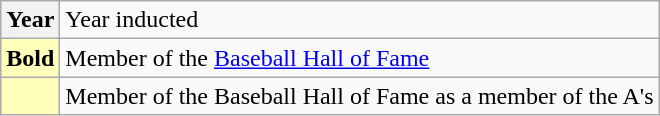<table class="wikitable">
<tr>
<th scope="row">Year</th>
<td>Year inducted</td>
</tr>
<tr>
<th scope="row" style="background:#ffb;"><strong>Bold</strong></th>
<td>Member of the <a href='#'>Baseball Hall of Fame</a></td>
</tr>
<tr>
<th scope="row" style="background:#ffb;"></th>
<td>Member of the Baseball Hall of Fame as a member of the A's</td>
</tr>
</table>
